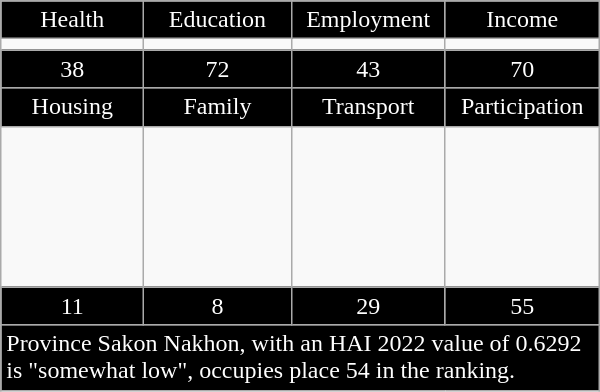<table class="wikitable floatright" style="width:400px;">
<tr>
<td style="text-align:center; width:100px; background:black; color:white;">Health</td>
<td style="text-align:center; width:100px; background:black; color:white;">Education</td>
<td style="text-align:center; width:100px; background:black; color:white;">Employment</td>
<td style="text-align:center; width:100px; background:black; color:white;">Income</td>
</tr>
<tr>
<td></td>
<td></td>
<td></td>
<td></td>
</tr>
<tr>
<td style="text-align:center; background:black; color:white;">38</td>
<td style="text-align:center; background:black; color:white;">72</td>
<td style="text-align:center; background:black; color:white;">43</td>
<td style="text-align:center; background:black; color:white;">70</td>
</tr>
<tr>
<td style="text-align:center; background:black; color:white;">Housing</td>
<td style="text-align:center; background:black; color:white;">Family</td>
<td style="text-align:center; background:black; color:white;">Transport</td>
<td style="text-align:center; background:black; color:white;">Participation</td>
</tr>
<tr>
<td style="height:100px;"></td>
<td></td>
<td></td>
<td></td>
</tr>
<tr>
<td style="text-align:center; background:black; color:white;">11</td>
<td style="text-align:center; background:black; color:white;">8</td>
<td style="text-align:center; background:black; color:white;">29</td>
<td style="text-align:center; background:black; color:white;">55</td>
</tr>
<tr>
<td colspan="4"; style="background:black; color:white;">Province Sakon Nakhon, with an HAI 2022 value of 0.6292 is "somewhat low", occupies place 54 in the ranking.</td>
</tr>
</table>
